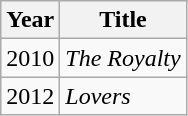<table class="wikitable">
<tr>
<th>Year</th>
<th>Title</th>
</tr>
<tr>
<td>2010</td>
<td><em>The Royalty</em></td>
</tr>
<tr>
<td>2012</td>
<td><em>Lovers</em></td>
</tr>
</table>
